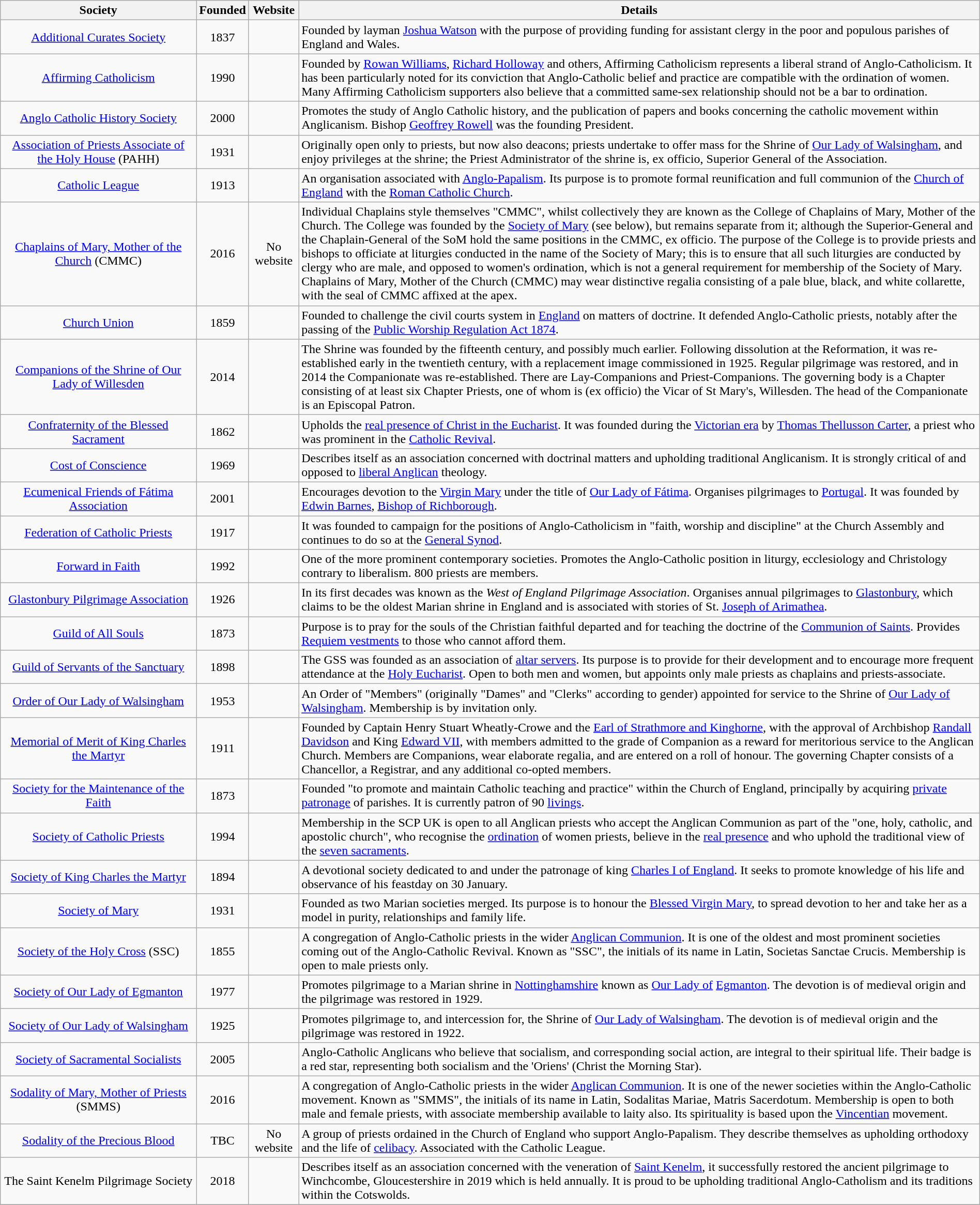<table width=100% class="wikitable sortable">
<tr>
<th width=20%>Society</th>
<th>Founded</th>
<th class=unsortable>Website</th>
<th class=unsortable>Details</th>
</tr>
<tr>
<td align="center"><a href='#'>Additional Curates Society</a></td>
<td align="center">1837</td>
<td align="center"></td>
<td align="left">Founded by layman <a href='#'>Joshua Watson</a> with the purpose of providing funding for assistant clergy in the poor and populous parishes of England and Wales.</td>
</tr>
<tr>
<td align="center"><a href='#'>Affirming Catholicism</a></td>
<td align="center">1990</td>
<td align="center"></td>
<td align="left">Founded by <a href='#'>Rowan Williams</a>, <a href='#'>Richard Holloway</a> and others, Affirming Catholicism represents a liberal strand of Anglo-Catholicism. It has been particularly noted for its conviction that Anglo-Catholic belief and practice are compatible with the ordination of women. Many Affirming Catholicism supporters also believe that a committed same-sex relationship should not be a bar to ordination.</td>
</tr>
<tr>
<td align="center"><a href='#'>Anglo Catholic History Society</a></td>
<td align="center">2000</td>
<td align="center"></td>
<td align="left">Promotes the study of Anglo Catholic history, and the publication of papers and books concerning the catholic movement within Anglicanism. Bishop <a href='#'>Geoffrey Rowell</a> was the founding President.</td>
</tr>
<tr>
<td align="center"><a href='#'>Association of Priests Associate of the Holy House</a> (PAHH)</td>
<td align="center">1931</td>
<td align="center"></td>
<td align="left">Originally open only to priests, but now also deacons; priests undertake to offer mass for the Shrine of <a href='#'>Our Lady of Walsingham</a>, and enjoy privileges at the shrine; the Priest Administrator of the shrine is, ex officio, Superior General of the Association.</td>
</tr>
<tr>
<td align="center"><a href='#'>Catholic League</a></td>
<td align="center">1913</td>
<td align="center"></td>
<td align="left">An organisation associated with <a href='#'>Anglo-Papalism</a>. Its purpose is to promote formal reunification and full communion of the <a href='#'>Church of England</a> with the <a href='#'>Roman Catholic Church</a>.</td>
</tr>
<tr>
<td align="center"><a href='#'>Chaplains of Mary, Mother of the Church</a> (CMMC)</td>
<td align="center">2016</td>
<td align="center">No website</td>
<td align="left">Individual Chaplains style themselves "CMMC", whilst collectively they are known as the College of Chaplains of Mary, Mother of the Church. The College was founded by the <a href='#'>Society of Mary</a> (see below), but remains separate from it; although the Superior-General and the Chaplain-General of the SoM hold the same positions in the CMMC, ex officio. The purpose of the College is to provide priests and bishops to officiate at liturgies conducted in the name of the Society of Mary; this is to ensure that all such liturgies are conducted by clergy who are male, and opposed to women's ordination, which is not a general requirement for membership of the Society of Mary. Chaplains of Mary, Mother of the Church (CMMC) may wear distinctive regalia consisting of a pale blue, black, and white collarette, with the seal of CMMC affixed at the apex.</td>
</tr>
<tr>
<td align="center"><a href='#'>Church Union</a></td>
<td align="center">1859</td>
<td align="center"></td>
<td align="left">Founded to challenge the civil courts system in <a href='#'>England</a> on matters of doctrine. It defended Anglo-Catholic priests, notably after the passing of the <a href='#'>Public Worship Regulation Act 1874</a>.</td>
</tr>
<tr>
<td align="center"><a href='#'>Companions of the Shrine of Our Lady of Willesden</a></td>
<td align="center">2014</td>
<td align="center"> </td>
<td align="left">The Shrine was founded by the fifteenth century, and possibly much earlier. Following dissolution at the Reformation, it was re-established early in the twentieth century, with a replacement image commissioned in 1925. Regular pilgrimage was restored, and in 2014 the Companionate was re-established. There are Lay-Companions and Priest-Companions. The governing body is a Chapter consisting of at least six Chapter Priests, one of whom is (ex officio) the Vicar of St Mary's, Willesden. The head of the Companionate is an Episcopal Patron.</td>
</tr>
<tr>
<td align="center"><a href='#'>Confraternity of the Blessed Sacrament</a></td>
<td align="center">1862</td>
<td align="center"></td>
<td align="left">Upholds the <a href='#'>real presence of Christ in the Eucharist</a>. It was founded during the <a href='#'>Victorian era</a> by <a href='#'>Thomas Thellusson Carter</a>, a priest who was prominent in the <a href='#'>Catholic Revival</a>.</td>
</tr>
<tr>
<td align="center"><a href='#'>Cost of Conscience</a></td>
<td align="center">1969</td>
<td align="center"></td>
<td align="left">Describes itself as an association concerned with doctrinal matters and upholding traditional Anglicanism. It is strongly critical of and opposed to <a href='#'>liberal Anglican</a> theology.</td>
</tr>
<tr>
<td align="center"><a href='#'>Ecumenical Friends of Fátima Association</a></td>
<td align="center">2001</td>
<td align="center"></td>
<td align="left">Encourages devotion to the <a href='#'>Virgin Mary</a> under the title of <a href='#'>Our Lady of Fátima</a>. Organises pilgrimages to <a href='#'>Portugal</a>. It was founded by <a href='#'>Edwin Barnes</a>, <a href='#'>Bishop of Richborough</a>.</td>
</tr>
<tr>
<td align="center"><a href='#'>Federation of Catholic Priests</a></td>
<td align="center">1917</td>
<td align="center"></td>
<td align="left">It was founded to campaign for the positions of Anglo-Catholicism in "faith, worship and discipline" at the Church Assembly and continues to do so at the <a href='#'>General Synod</a>.</td>
</tr>
<tr>
<td align="center"><a href='#'>Forward in Faith</a></td>
<td align="center">1992</td>
<td align="center"></td>
<td align="left">One of the more prominent contemporary societies. Promotes the Anglo-Catholic position in liturgy, ecclesiology and Christology contrary to liberalism. 800 priests are members.</td>
</tr>
<tr>
<td align="center"><a href='#'>Glastonbury Pilgrimage Association</a></td>
<td align="center">1926</td>
<td align="center"></td>
<td align="left">In its first decades was known as the <em>West of England Pilgrimage Association</em>. Organises annual pilgrimages to <a href='#'>Glastonbury</a>, which claims to be the oldest Marian shrine in England and is associated with stories of St. <a href='#'>Joseph of Arimathea</a>.</td>
</tr>
<tr>
<td align="center"><a href='#'>Guild of All Souls</a></td>
<td align="center">1873</td>
<td align="center"></td>
<td align="left">Purpose is to pray for the souls of the Christian faithful departed and for teaching the doctrine of the <a href='#'>Communion of Saints</a>. Provides <a href='#'>Requiem vestments</a> to those who cannot afford them.</td>
</tr>
<tr>
<td align="center"><a href='#'>Guild of Servants of the Sanctuary</a></td>
<td align="center">1898</td>
<td align="center"></td>
<td align="left">The GSS was founded as an association of <a href='#'>altar servers</a>. Its purpose is to provide for their development and to encourage more frequent attendance at the <a href='#'>Holy Eucharist</a>. Open to both men and women, but appoints only male priests as chaplains and priests-associate.</td>
</tr>
<tr>
<td align="center"><a href='#'>Order of Our Lady of Walsingham</a></td>
<td align="center">1953</td>
<td align="center"></td>
<td align="left">An Order of "Members" (originally "Dames" and "Clerks" according to gender) appointed for service to the Shrine of <a href='#'>Our Lady of Walsingham</a>. Membership is by invitation only.</td>
</tr>
<tr>
<td align="center"><a href='#'>Memorial of Merit of King Charles the Martyr</a></td>
<td align="center">1911</td>
<td align="center"></td>
<td align="left">Founded by Captain Henry Stuart Wheatly-Crowe and the <a href='#'>Earl of Strathmore and Kinghorne</a>, with the approval of Archbishop <a href='#'>Randall Davidson</a> and King <a href='#'>Edward VII</a>, with members admitted to the grade of Companion as a reward for meritorious service to the Anglican Church. Members are Companions, wear elaborate regalia, and are entered on a roll of honour. The governing Chapter consists of a Chancellor, a Registrar, and any additional co-opted members.</td>
</tr>
<tr>
<td align="center"><a href='#'>Society for the Maintenance of the Faith</a></td>
<td align="center">1873</td>
<td align="center"></td>
<td align="left">Founded "to promote and maintain Catholic teaching and practice" within the Church of England, principally by acquiring <a href='#'>private patronage</a> of parishes. It is currently patron of 90 <a href='#'>livings</a>.</td>
</tr>
<tr>
<td align="center"><a href='#'>Society of Catholic Priests</a></td>
<td align="center">1994</td>
<td align="center"><br><br></td>
<td align="left">Membership in the SCP UK is open to all Anglican priests who accept the Anglican Communion as part of the "one, holy, catholic, and apostolic church", who recognise the <a href='#'>ordination</a> of women priests, believe in the <a href='#'>real presence</a> and who uphold the traditional view of the <a href='#'>seven sacraments</a>.</td>
</tr>
<tr>
<td align="center"><a href='#'>Society of King Charles the Martyr</a></td>
<td align="center">1894</td>
<td align="center"></td>
<td align="left">A devotional society dedicated to and under the patronage of king <a href='#'>Charles I of England</a>. It seeks to promote knowledge of his life and observance of his feastday on 30 January.</td>
</tr>
<tr>
<td align="center"><a href='#'>Society of Mary</a></td>
<td align="center">1931</td>
<td align="center"></td>
<td align="left">Founded as two Marian societies merged. Its purpose is to honour the <a href='#'>Blessed Virgin Mary</a>, to spread devotion to her and take her as a model in purity, relationships and family life.</td>
</tr>
<tr>
<td align="center"><a href='#'>Society of the Holy Cross</a> (SSC)</td>
<td align="center">1855</td>
<td align="center"></td>
<td align="left">A congregation of Anglo-Catholic priests in the wider <a href='#'>Anglican Communion</a>. It is one of the oldest and most prominent societies coming out of the Anglo-Catholic Revival. Known as "SSC", the initials of its name in Latin, Societas Sanctae Crucis. Membership is open to male priests only.</td>
</tr>
<tr>
<td align="center"><a href='#'>Society of Our Lady of Egmanton</a></td>
<td align="center">1977</td>
<td align="center"></td>
<td align="left">Promotes pilgrimage to a Marian shrine in <a href='#'>Nottinghamshire</a> known as <a href='#'>Our Lady of</a> <a href='#'>Egmanton</a>. The devotion is of medieval origin and the pilgrimage was restored in 1929.</td>
</tr>
<tr>
<td align="center"><a href='#'>Society of Our Lady of Walsingham</a></td>
<td align="center">1925</td>
<td align="center"></td>
<td align="left">Promotes pilgrimage to, and intercession for, the Shrine of <a href='#'>Our Lady of Walsingham</a>. The devotion is of medieval origin and the pilgrimage was restored in 1922.</td>
</tr>
<tr>
<td align="center"><a href='#'>Society of Sacramental Socialists</a></td>
<td align="center">2005</td>
<td align="center"></td>
<td align="left">Anglo-Catholic Anglicans who believe that socialism, and corresponding social action, are integral to their spiritual life. Their badge is a red star, representing both socialism and the 'Oriens' (Christ the Morning Star).</td>
</tr>
<tr>
<td align="center"><a href='#'>Sodality of Mary, Mother of Priests</a> (SMMS)</td>
<td align="center">2016</td>
<td align="center"></td>
<td align="left">A congregation of Anglo-Catholic priests in the wider <a href='#'>Anglican Communion</a>. It is one of the newer societies within the Anglo-Catholic movement. Known as "SMMS", the initials of its name in Latin, Sodalitas Mariae, Matris Sacerdotum. Membership is open to both male and female priests, with associate membership available to laity also. Its spirituality is based upon the <a href='#'>Vincentian</a> movement.</td>
</tr>
<tr>
<td align="center"><a href='#'>Sodality of the Precious Blood</a></td>
<td align="center">TBC</td>
<td align="center">No website</td>
<td align="left">A group of priests ordained in the Church of England who support Anglo-Papalism. They describe themselves as upholding orthodoxy and the life of <a href='#'>celibacy</a>. Associated with the Catholic League.</td>
</tr>
<tr>
<td align="center">The Saint Kenelm Pilgrimage Society</td>
<td align="center">2018</td>
<td align="center"></td>
<td align="left">Describes itself as an association concerned with the veneration of <a href='#'>Saint Kenelm</a>, it successfully restored the ancient pilgrimage to Winchcombe, Gloucestershire in 2019 which is held annually. It is proud to be upholding traditional Anglo-Catholism and its traditions within the Cotswolds.</td>
</tr>
<tr>
</tr>
</table>
